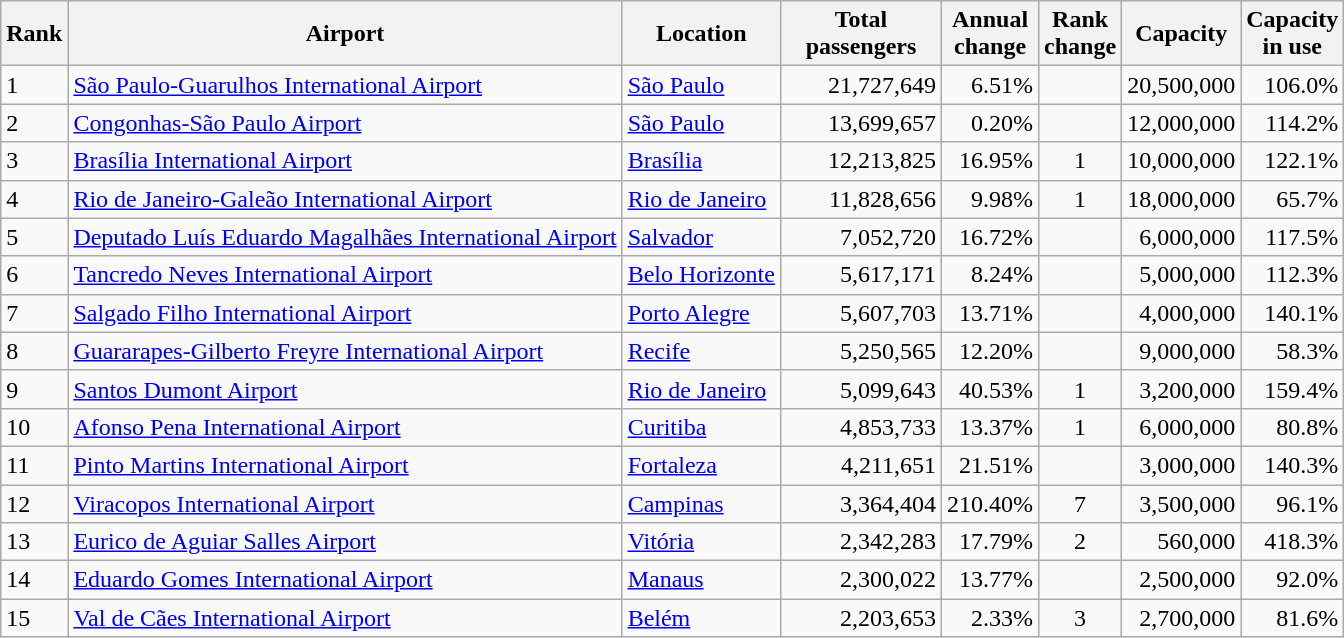<table class="wikitable">
<tr>
<th>Rank</th>
<th>Airport</th>
<th>Location</th>
<th style="width:100px">Total<br>passengers</th>
<th>Annual<br>change</th>
<th>Rank<br>change</th>
<th>Capacity</th>
<th>Capacity<br>in use</th>
</tr>
<tr>
<td>1</td>
<td><a href='#'>São Paulo-Guarulhos International Airport</a></td>
<td><a href='#'>São Paulo</a></td>
<td align="right">21,727,649</td>
<td align="right">6.51%</td>
<td style="text-align:center;"></td>
<td align="right">20,500,000</td>
<td align="right">106.0%</td>
</tr>
<tr>
<td>2</td>
<td><a href='#'>Congonhas-São Paulo Airport</a></td>
<td><a href='#'>São Paulo</a></td>
<td align="right">13,699,657</td>
<td align="right">0.20%</td>
<td style="text-align:center;"></td>
<td align="right">12,000,000</td>
<td align="right">114.2%</td>
</tr>
<tr>
<td>3</td>
<td><a href='#'>Brasília International Airport</a></td>
<td><a href='#'>Brasília</a></td>
<td align="right">12,213,825</td>
<td align="right">16.95%</td>
<td style="text-align:center;">1</td>
<td align="right">10,000,000</td>
<td align="right">122.1%</td>
</tr>
<tr>
<td>4</td>
<td><a href='#'>Rio de Janeiro-Galeão International Airport</a></td>
<td><a href='#'>Rio de Janeiro</a></td>
<td align="right">11,828,656</td>
<td align="right">9.98%</td>
<td style="text-align:center;">1</td>
<td align="right">18,000,000</td>
<td align="right">65.7%</td>
</tr>
<tr>
<td>5</td>
<td><a href='#'>Deputado Luís Eduardo Magalhães International Airport</a></td>
<td><a href='#'>Salvador</a></td>
<td align="right">7,052,720</td>
<td align="right">16.72%</td>
<td style="text-align:center;"></td>
<td align="right">6,000,000</td>
<td align="right">117.5%</td>
</tr>
<tr>
<td>6</td>
<td><a href='#'>Tancredo Neves International Airport</a></td>
<td><a href='#'>Belo Horizonte</a></td>
<td align="right">5,617,171</td>
<td align="right">8.24%</td>
<td style="text-align:center;"></td>
<td align="right">5,000,000</td>
<td align="right">112.3%</td>
</tr>
<tr>
<td>7</td>
<td><a href='#'>Salgado Filho International Airport</a></td>
<td><a href='#'>Porto Alegre</a></td>
<td align="right">5,607,703</td>
<td align="right">13.71%</td>
<td style="text-align:center;"></td>
<td align="right">4,000,000</td>
<td align="right">140.1%</td>
</tr>
<tr>
<td>8</td>
<td><a href='#'>Guararapes-Gilberto Freyre International Airport</a></td>
<td><a href='#'>Recife</a></td>
<td align="right">5,250,565</td>
<td align="right">12.20%</td>
<td style="text-align:center;"></td>
<td align="right">9,000,000</td>
<td align="right">58.3%</td>
</tr>
<tr>
<td>9</td>
<td><a href='#'>Santos Dumont Airport</a></td>
<td><a href='#'>Rio de Janeiro</a></td>
<td align="right">5,099,643</td>
<td align="right">40.53%</td>
<td style="text-align:center;">1</td>
<td align="right">3,200,000</td>
<td align="right">159.4%</td>
</tr>
<tr>
<td>10</td>
<td><a href='#'>Afonso Pena International Airport</a></td>
<td><a href='#'>Curitiba</a></td>
<td align="right">4,853,733</td>
<td align="right">13.37%</td>
<td style="text-align:center;">1</td>
<td align="right">6,000,000</td>
<td align="right">80.8%</td>
</tr>
<tr>
<td>11</td>
<td><a href='#'>Pinto Martins International Airport</a></td>
<td><a href='#'>Fortaleza</a></td>
<td align="right">4,211,651</td>
<td align="right">21.51%</td>
<td style="text-align:center;"></td>
<td align="right">3,000,000</td>
<td align="right">140.3%</td>
</tr>
<tr>
<td>12</td>
<td><a href='#'>Viracopos International Airport</a></td>
<td><a href='#'>Campinas</a></td>
<td align="right">3,364,404</td>
<td align="right">210.40%</td>
<td style="text-align:center;">7</td>
<td align="right">3,500,000</td>
<td align="right">96.1%</td>
</tr>
<tr>
<td>13</td>
<td><a href='#'>Eurico de Aguiar Salles Airport</a></td>
<td><a href='#'>Vitória</a></td>
<td align="right">2,342,283</td>
<td align="right">17.79%</td>
<td style="text-align:center;">2</td>
<td align="right">560,000</td>
<td align="right">418.3%</td>
</tr>
<tr>
<td>14</td>
<td><a href='#'>Eduardo Gomes International Airport</a></td>
<td><a href='#'>Manaus</a></td>
<td align="right">2,300,022</td>
<td align="right">13.77%</td>
<td style="text-align:center;"></td>
<td align="right">2,500,000</td>
<td align="right">92.0%</td>
</tr>
<tr>
<td>15</td>
<td><a href='#'>Val de Cães International Airport</a></td>
<td><a href='#'>Belém</a></td>
<td align="right">2,203,653</td>
<td align="right">2.33%</td>
<td style="text-align:center;">3</td>
<td align="right">2,700,000</td>
<td align="right">81.6%</td>
</tr>
</table>
